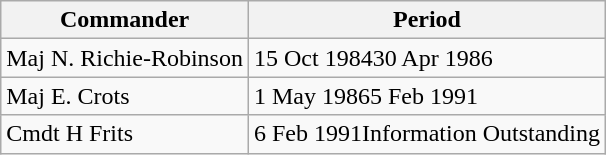<table class="wikitable">
<tr>
<th>Commander</th>
<th>Period</th>
</tr>
<tr>
<td>Maj N. Richie-Robinson</td>
<td>15 Oct 198430 Apr 1986</td>
</tr>
<tr>
<td>Maj E. Crots</td>
<td>1 May 19865 Feb 1991</td>
</tr>
<tr>
<td>Cmdt H Frits</td>
<td>6 Feb 1991Information Outstanding</td>
</tr>
</table>
